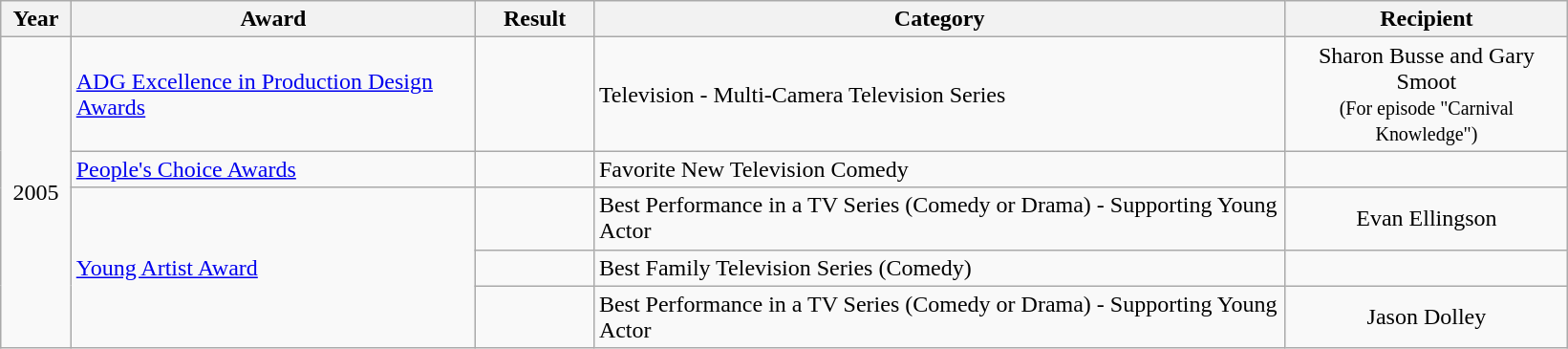<table class="wikitable">
<tr>
<th style="padding: 0px 8px">Year</th>
<th width="275px">Award</th>
<th width="75px">Result</th>
<th width="475px">Category</th>
<th width="190px">Recipient</th>
</tr>
<tr>
<td rowspan="5" align="center">2005</td>
<td><a href='#'>ADG Excellence in Production Design Awards</a></td>
<td></td>
<td>Television - Multi-Camera Television Series</td>
<td align="center">Sharon Busse and Gary Smoot<br><small>(For episode "Carnival Knowledge")</small></td>
</tr>
<tr>
<td><a href='#'>People's Choice Awards</a></td>
<td></td>
<td>Favorite New Television Comedy</td>
<td></td>
</tr>
<tr>
<td rowspan="3"><a href='#'>Young Artist Award</a></td>
<td></td>
<td>Best Performance in a TV Series (Comedy or Drama) - Supporting Young Actor</td>
<td align="center">Evan Ellingson</td>
</tr>
<tr>
<td></td>
<td>Best Family Television Series (Comedy)</td>
<td></td>
</tr>
<tr>
<td></td>
<td>Best Performance in a TV Series (Comedy or Drama) - Supporting Young Actor</td>
<td align="center">Jason Dolley</td>
</tr>
</table>
